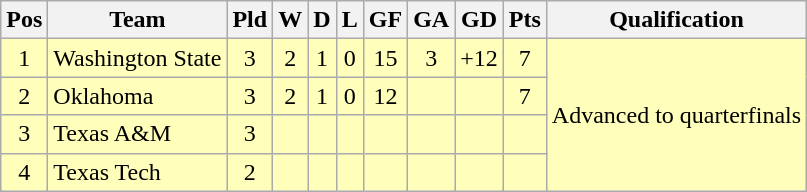<table class="wikitable" style="text-align:center"; margin: 1em auto">
<tr>
<th>Pos</th>
<th>Team</th>
<th>Pld</th>
<th>W</th>
<th>D</th>
<th>L</th>
<th>GF</th>
<th>GA</th>
<th>GD</th>
<th>Pts</th>
<th>Qualification</th>
</tr>
<tr bgcolor="#ffffbb">
<td>1</td>
<td style="text-align:left">Washington State</td>
<td>3</td>
<td>2</td>
<td>1</td>
<td>0</td>
<td>15</td>
<td>3</td>
<td>+12</td>
<td>7</td>
<td rowspan="4">Advanced to quarterfinals</td>
</tr>
<tr bgcolor="#ffffbb">
<td>2</td>
<td style="text-align:left">Oklahoma</td>
<td>3</td>
<td>2</td>
<td>1</td>
<td>0</td>
<td>12</td>
<td></td>
<td></td>
<td>7</td>
</tr>
<tr bgcolor="#ffffbb">
<td>3</td>
<td style="text-align:left">Texas A&M</td>
<td>3</td>
<td></td>
<td></td>
<td></td>
<td></td>
<td></td>
<td></td>
<td></td>
</tr>
<tr bgcolor="#ffffbb">
<td>4</td>
<td style="text-align:left">Texas Tech</td>
<td>2</td>
<td></td>
<td></td>
<td></td>
<td></td>
<td></td>
<td></td>
<td></td>
</tr>
</table>
